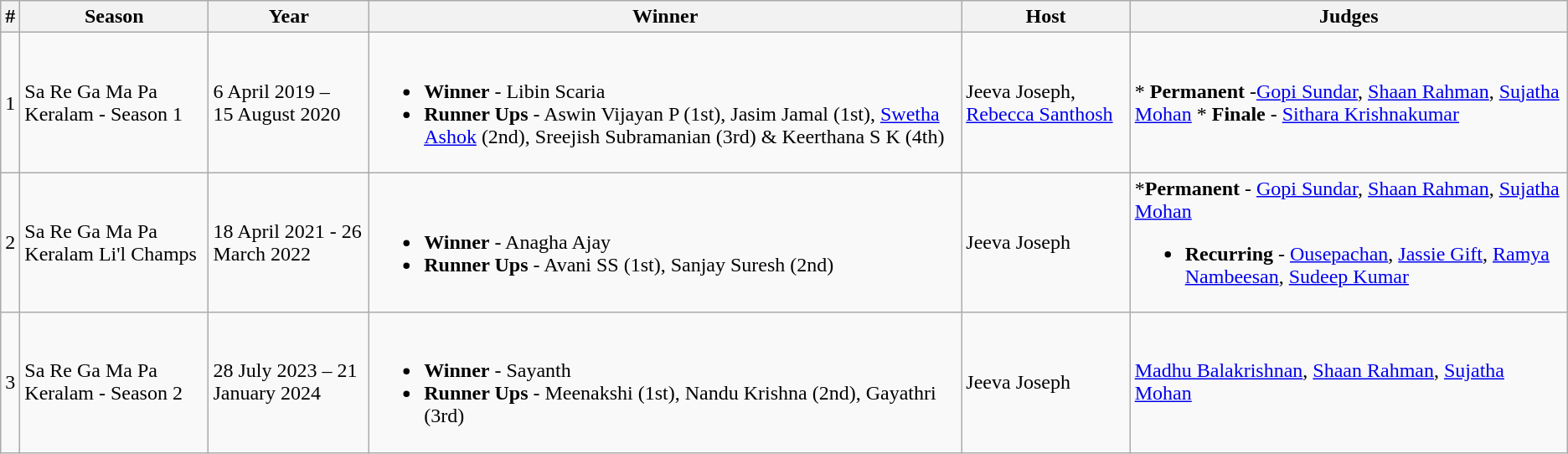<table class="wikitable">
<tr>
<th>#</th>
<th>Season</th>
<th>Year</th>
<th>Winner</th>
<th>Host</th>
<th>Judges</th>
</tr>
<tr>
<td>1</td>
<td>Sa Re Ga Ma Pa Keralam - Season 1</td>
<td>6 April 2019 –<br>15 August 2020</td>
<td><br><ul><li><strong>Winner</strong> - Libin Scaria</li><li><strong>Runner Ups</strong> - Aswin Vijayan P (1st), Jasim Jamal (1st), <a href='#'>Swetha Ashok</a> (2nd), Sreejish Subramanian (3rd) & Keerthana S K (4th)</li></ul></td>
<td>Jeeva Joseph, <a href='#'>Rebecca Santhosh</a></td>
<td>*<strong> Permanent </strong>-<a href='#'>Gopi Sundar</a>, <a href='#'>Shaan Rahman</a>, <a href='#'>Sujatha Mohan</a> * <strong>Finale</strong> - <a href='#'>Sithara Krishnakumar</a></td>
</tr>
<tr>
<td>2</td>
<td>Sa Re Ga Ma Pa Keralam Li'l Champs</td>
<td>18 April 2021	-  26 March 2022</td>
<td><br><ul><li><strong>Winner</strong> - Anagha Ajay</li><li><strong>Runner Ups</strong> - Avani SS (1st), Sanjay Suresh (2nd)</li></ul></td>
<td>Jeeva Joseph</td>
<td>*<strong>Permanent</strong> - <a href='#'>Gopi Sundar</a>, <a href='#'>Shaan Rahman</a>, <a href='#'>Sujatha Mohan</a><br><ul><li><strong>Recurring</strong> - <a href='#'>Ousepachan</a>, <a href='#'>Jassie Gift</a>, <a href='#'>Ramya Nambeesan</a>, <a href='#'>Sudeep Kumar</a></li></ul></td>
</tr>
<tr>
<td>3</td>
<td>Sa Re Ga Ma Pa Keralam - Season 2</td>
<td>28 July 2023 – 21 January 2024</td>
<td><br><ul><li><strong>Winner</strong> - Sayanth</li><li><strong>Runner Ups</strong> - Meenakshi (1st), Nandu Krishna (2nd), Gayathri (3rd)</li></ul></td>
<td>Jeeva Joseph</td>
<td><a href='#'>Madhu Balakrishnan</a>, <a href='#'>Shaan Rahman</a>, <a href='#'>Sujatha Mohan</a></td>
</tr>
</table>
